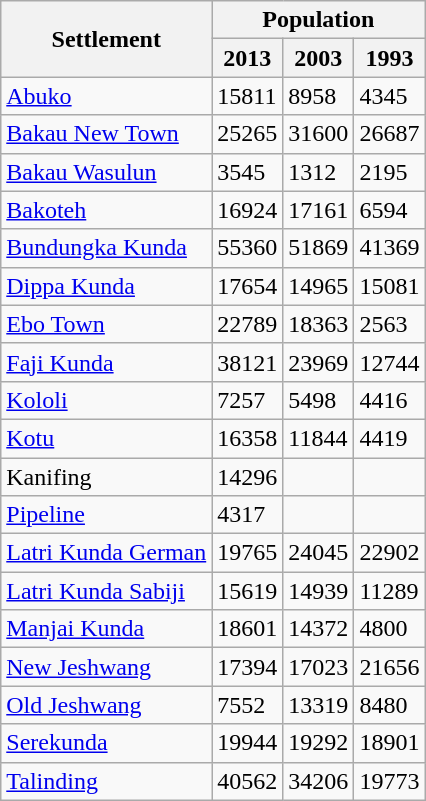<table class="wikitable sortable">
<tr>
<th rowspan=2>Settlement</th>
<th colspan=3>Population</th>
</tr>
<tr>
<th>2013</th>
<th>2003</th>
<th>1993</th>
</tr>
<tr>
<td><a href='#'>Abuko</a></td>
<td>15811</td>
<td>8958</td>
<td>4345</td>
</tr>
<tr>
<td><a href='#'>Bakau New Town</a></td>
<td>25265</td>
<td>31600</td>
<td>26687</td>
</tr>
<tr>
<td><a href='#'>Bakau Wasulun</a></td>
<td>3545</td>
<td>1312</td>
<td>2195</td>
</tr>
<tr>
<td><a href='#'>Bakoteh</a></td>
<td>16924</td>
<td>17161</td>
<td>6594</td>
</tr>
<tr>
<td><a href='#'>Bundungka Kunda</a></td>
<td>55360</td>
<td>51869</td>
<td>41369</td>
</tr>
<tr>
<td><a href='#'>Dippa Kunda</a></td>
<td>17654</td>
<td>14965</td>
<td>15081</td>
</tr>
<tr>
<td><a href='#'>Ebo Town</a></td>
<td>22789</td>
<td>18363</td>
<td>2563</td>
</tr>
<tr>
<td><a href='#'>Faji Kunda</a></td>
<td>38121</td>
<td>23969</td>
<td>12744</td>
</tr>
<tr>
<td><a href='#'>Kololi</a></td>
<td>7257</td>
<td>5498</td>
<td>4416</td>
</tr>
<tr>
<td><a href='#'>Kotu</a></td>
<td>16358</td>
<td>11844</td>
<td>4419</td>
</tr>
<tr>
<td>Kanifing</td>
<td>14296</td>
<td></td>
<td></td>
</tr>
<tr>
<td><a href='#'>Pipeline</a></td>
<td>4317</td>
<td></td>
<td></td>
</tr>
<tr>
<td><a href='#'>Latri Kunda German</a></td>
<td>19765</td>
<td>24045</td>
<td>22902</td>
</tr>
<tr>
<td><a href='#'>Latri Kunda Sabiji</a></td>
<td>15619</td>
<td>14939</td>
<td>11289</td>
</tr>
<tr>
<td><a href='#'>Manjai Kunda</a></td>
<td>18601</td>
<td>14372</td>
<td>4800</td>
</tr>
<tr>
<td><a href='#'>New Jeshwang</a></td>
<td>17394</td>
<td>17023</td>
<td>21656</td>
</tr>
<tr>
<td><a href='#'>Old Jeshwang</a></td>
<td>7552</td>
<td>13319</td>
<td>8480</td>
</tr>
<tr>
<td><a href='#'>Serekunda</a></td>
<td>19944</td>
<td>19292</td>
<td>18901</td>
</tr>
<tr>
<td><a href='#'>Talinding</a></td>
<td>40562</td>
<td>34206</td>
<td>19773</td>
</tr>
</table>
